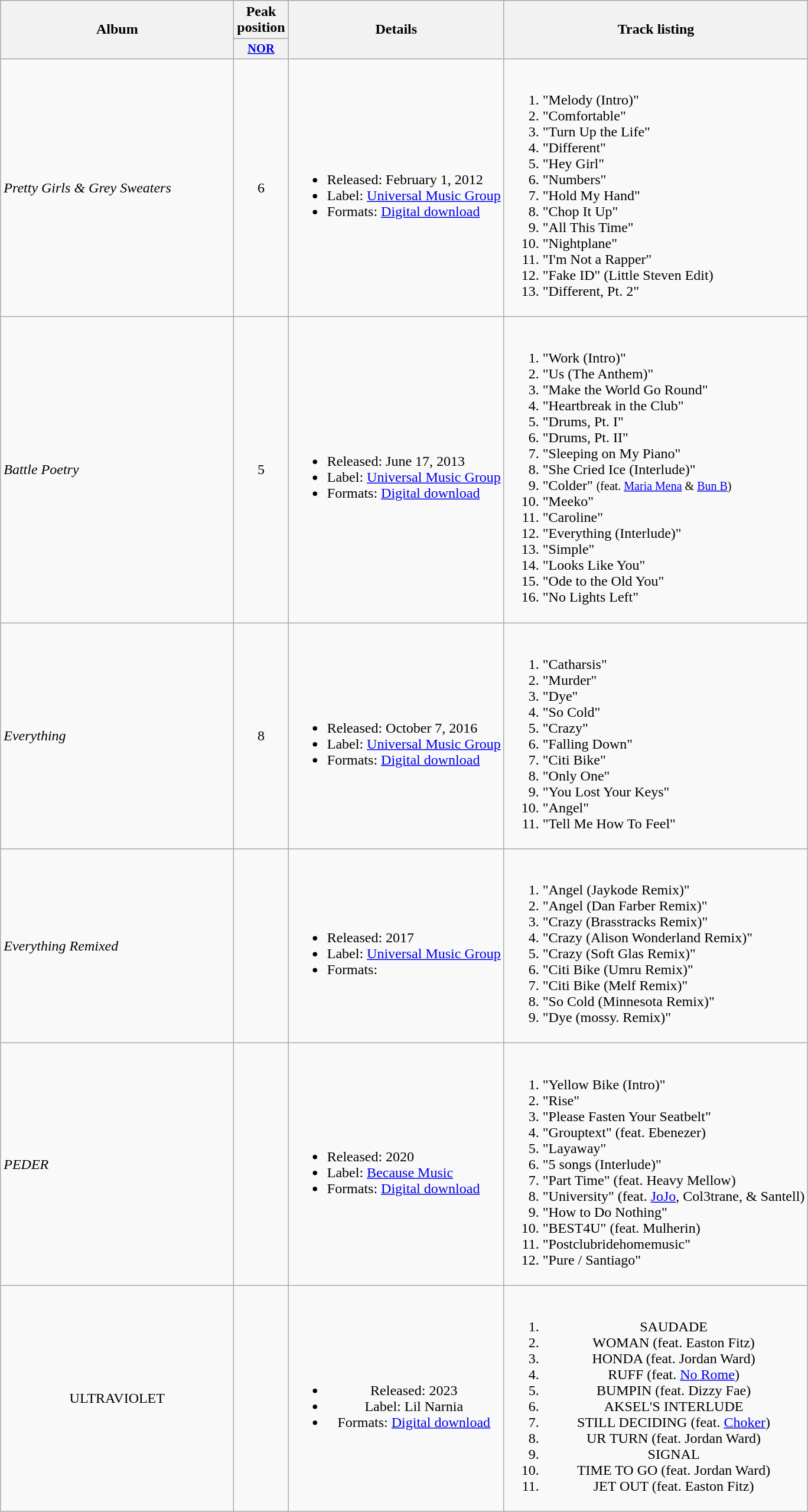<table class="wikitable plainrowheaders" style="text-align:center;">
<tr>
<th scope="col" rowspan="2" style="width:16em;">Album</th>
<th scope="col">Peak position</th>
<th scope="col" rowspan="2">Details</th>
<th scope="col" rowspan="2">Track listing</th>
</tr>
<tr>
<th scope="col" style="width:3em;font-size:85%;"><a href='#'>NOR</a></th>
</tr>
<tr>
<td style="text-align:left;"><em>Pretty Girls & Grey Sweaters</em></td>
<td>6</td>
<td style="text-align:left;"><br><ul><li>Released: February 1, 2012</li><li>Label: <a href='#'>Universal Music Group</a></li><li>Formats: <a href='#'>Digital download</a></li></ul></td>
<td style="text-align:left;"><br><ol><li>"Melody (Intro)"</li><li>"Comfortable"</li><li>"Turn Up the Life"</li><li>"Different"</li><li>"Hey Girl"</li><li>"Numbers"</li><li>"Hold My Hand"</li><li>"Chop It Up"</li><li>"All This Time"</li><li>"Nightplane"</li><li>"I'm Not a Rapper"</li><li>"Fake ID" (Little Steven Edit)</li><li>"Different, Pt. 2"</li></ol></td>
</tr>
<tr>
<td style="text-align:left;"><em>Battle Poetry</em></td>
<td>5</td>
<td style="text-align:left;"><br><ul><li>Released: June 17, 2013</li><li>Label: <a href='#'>Universal Music Group</a></li><li>Formats: <a href='#'>Digital download</a></li></ul></td>
<td style="text-align:left;"><br><ol><li>"Work (Intro)"</li><li>"Us (The Anthem)"</li><li>"Make the World Go Round"</li><li>"Heartbreak in the Club"</li><li>"Drums, Pt. I"</li><li>"Drums, Pt. II"</li><li>"Sleeping on My Piano"</li><li>"She Cried Ice (Interlude)"</li><li>"Colder" <small>(feat. <a href='#'>Maria Mena</a> & <a href='#'>Bun B</a>)</small></li><li>"Meeko"</li><li>"Caroline"</li><li>"Everything (Interlude)"</li><li>"Simple"</li><li>"Looks Like You"</li><li>"Ode to the Old You"</li><li>"No Lights Left"</li></ol></td>
</tr>
<tr>
<td style="text-align:left;"><em>Everything</em></td>
<td>8</td>
<td style="text-align:left;"><br><ul><li>Released: October 7, 2016</li><li>Label: <a href='#'>Universal Music Group</a></li><li>Formats: <a href='#'>Digital download</a></li></ul></td>
<td style="text-align:left;"><br><ol><li>"Catharsis"</li><li>"Murder"</li><li>"Dye"</li><li>"So Cold"</li><li>"Crazy"</li><li>"Falling Down"</li><li>"Citi Bike"</li><li>"Only One"</li><li>"You Lost Your Keys"</li><li>"Angel"</li><li>"Tell Me How To Feel"</li></ol></td>
</tr>
<tr>
<td style="text-align:left;"><em>Everything Remixed</em></td>
<td></td>
<td style="text-align:left;"><br><ul><li>Released: 2017</li><li>Label: <a href='#'>Universal Music Group</a></li><li>Formats:</li></ul></td>
<td style="text-align:left;"><br><ol><li>"Angel (Jaykode Remix)"</li><li>"Angel (Dan Farber Remix)"</li><li>"Crazy (Brasstracks Remix)"</li><li>"Crazy (Alison Wonderland Remix)"</li><li>"Crazy (Soft Glas Remix)"</li><li>"Citi Bike (Umru Remix)"</li><li>"Citi Bike (Melf Remix)"</li><li>"So Cold (Minnesota Remix)"</li><li>"Dye (mossy. Remix)"</li></ol></td>
</tr>
<tr>
<td style="text-align:left;"><em>PEDER</em></td>
<td></td>
<td style="text-align:left;"><br><ul><li>Released: 2020</li><li>Label: <a href='#'>Because Music</a></li><li>Formats: <a href='#'>Digital download</a></li></ul></td>
<td style="text-align:left;"><br><ol><li>"Yellow Bike (Intro)"</li><li>"Rise"</li><li>"Please Fasten Your Seatbelt"</li><li>"Grouptext" (feat. Ebenezer)</li><li>"Layaway"</li><li>"5 songs (Interlude)"</li><li>"Part Time" (feat. Heavy Mellow)</li><li>"University" (feat. <a href='#'>JoJo</a>, Col3trane, & Santell)</li><li>"How to Do Nothing"</li><li>"BEST4U" (feat. Mulherin)</li><li>"Postclubridehomemusic"</li><li>"Pure / Santiago"</li></ol></td>
</tr>
<tr>
<td>ULTRAVIOLET</td>
<td></td>
<td><br><ul><li>Released: 2023</li><li>Label: Lil Narnia</li><li>Formats: <a href='#'>Digital download</a></li></ul></td>
<td><br><ol><li>SAUDADE</li><li>WOMAN (feat. Easton Fitz)</li><li>HONDA (feat. Jordan Ward)</li><li>RUFF (feat. <a href='#'>No Rome</a>)</li><li>BUMPIN (feat. Dizzy Fae)</li><li>AKSEL'S INTERLUDE</li><li>STILL DECIDING (feat. <a href='#'>Choker</a>)</li><li>UR TURN (feat. Jordan Ward)</li><li>SIGNAL</li><li>TIME TO GO (feat. Jordan Ward)</li><li>JET OUT (feat. Easton Fitz)</li></ol></td>
</tr>
</table>
